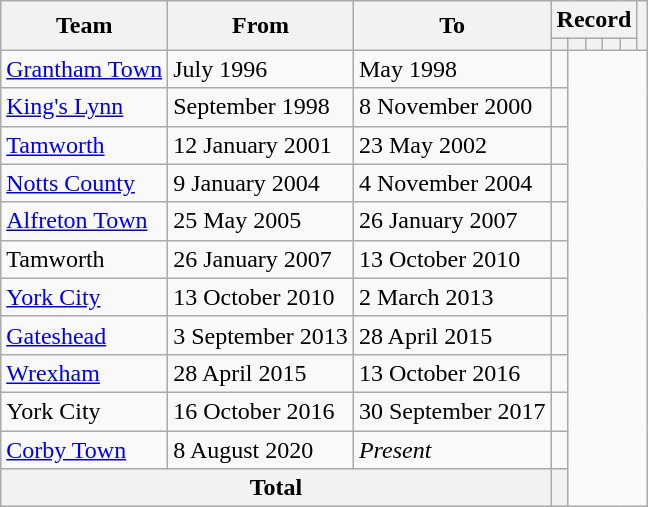<table class=wikitable style=text-align:center>
<tr>
<th rowspan=2>Team</th>
<th rowspan=2>From</th>
<th rowspan=2>To</th>
<th colspan=5>Record</th>
<th rowspan=2></th>
</tr>
<tr>
<th></th>
<th></th>
<th></th>
<th></th>
<th></th>
</tr>
<tr>
<td align=left><a href='#'>Grantham Town</a></td>
<td align=left>July 1996</td>
<td align=left>May 1998<br></td>
<td></td>
</tr>
<tr>
<td align=left><a href='#'>King's Lynn</a></td>
<td align=left>September 1998</td>
<td align=left>8 November 2000<br></td>
<td></td>
</tr>
<tr>
<td align=left><a href='#'>Tamworth</a></td>
<td align=left>12 January 2001</td>
<td align=left>23 May 2002<br></td>
<td></td>
</tr>
<tr>
<td align=left><a href='#'>Notts County</a></td>
<td align=left>9 January 2004</td>
<td align=left>4 November 2004<br></td>
<td></td>
</tr>
<tr>
<td align=left><a href='#'>Alfreton Town</a></td>
<td align=left>25 May 2005</td>
<td align=left>26 January 2007<br></td>
<td></td>
</tr>
<tr>
<td align=left>Tamworth</td>
<td align=left>26 January 2007</td>
<td align=left>13 October 2010<br></td>
<td></td>
</tr>
<tr>
<td align=left><a href='#'>York City</a></td>
<td align=left>13 October 2010</td>
<td align=left>2 March 2013<br></td>
<td></td>
</tr>
<tr>
<td align=left><a href='#'>Gateshead</a></td>
<td align=left>3 September 2013</td>
<td align=left>28 April 2015<br></td>
<td></td>
</tr>
<tr>
<td align=left><a href='#'>Wrexham</a></td>
<td align=left>28 April 2015</td>
<td align=left>13 October 2016<br></td>
<td></td>
</tr>
<tr>
<td align=left>York City</td>
<td align=left>16 October 2016</td>
<td align=left>30 September 2017<br></td>
<td></td>
</tr>
<tr>
<td align=left><a href='#'>Corby Town</a></td>
<td align=left>8 August 2020</td>
<td align=left><em>Present</em><br></td>
<td></td>
</tr>
<tr>
<th colspan=3>Total<br></th>
<th></th>
</tr>
</table>
